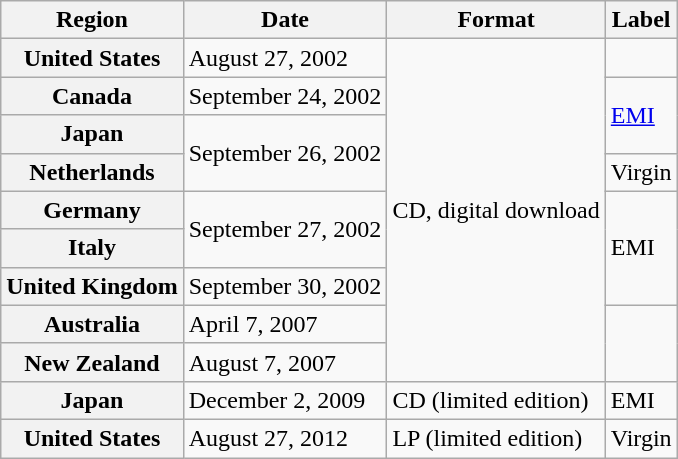<table class="wikitable plainrowheaders">
<tr>
<th scope="col">Region</th>
<th scope="col">Date</th>
<th scope="col">Format</th>
<th scope="col">Label</th>
</tr>
<tr>
<th scope="row">United States</th>
<td>August 27, 2002</td>
<td rowspan="9">CD, digital download</td>
<td></td>
</tr>
<tr>
<th scope="row">Canada</th>
<td>September 24, 2002</td>
<td rowspan="2"><a href='#'>EMI</a></td>
</tr>
<tr>
<th scope="row">Japan</th>
<td rowspan="2">September 26, 2002</td>
</tr>
<tr>
<th scope="row">Netherlands</th>
<td>Virgin</td>
</tr>
<tr>
<th scope="row">Germany</th>
<td rowspan="2">September 27, 2002</td>
<td rowspan="3">EMI</td>
</tr>
<tr>
<th scope="row">Italy</th>
</tr>
<tr>
<th scope="row">United Kingdom</th>
<td>September 30, 2002</td>
</tr>
<tr>
<th scope="row">Australia</th>
<td>April 7, 2007</td>
<td rowspan="2"></td>
</tr>
<tr>
<th scope="row">New Zealand</th>
<td>August 7, 2007</td>
</tr>
<tr>
<th scope="row">Japan</th>
<td>December 2, 2009</td>
<td>CD (limited edition)</td>
<td>EMI</td>
</tr>
<tr>
<th scope="row">United States</th>
<td>August 27, 2012</td>
<td>LP (limited edition)</td>
<td>Virgin</td>
</tr>
</table>
